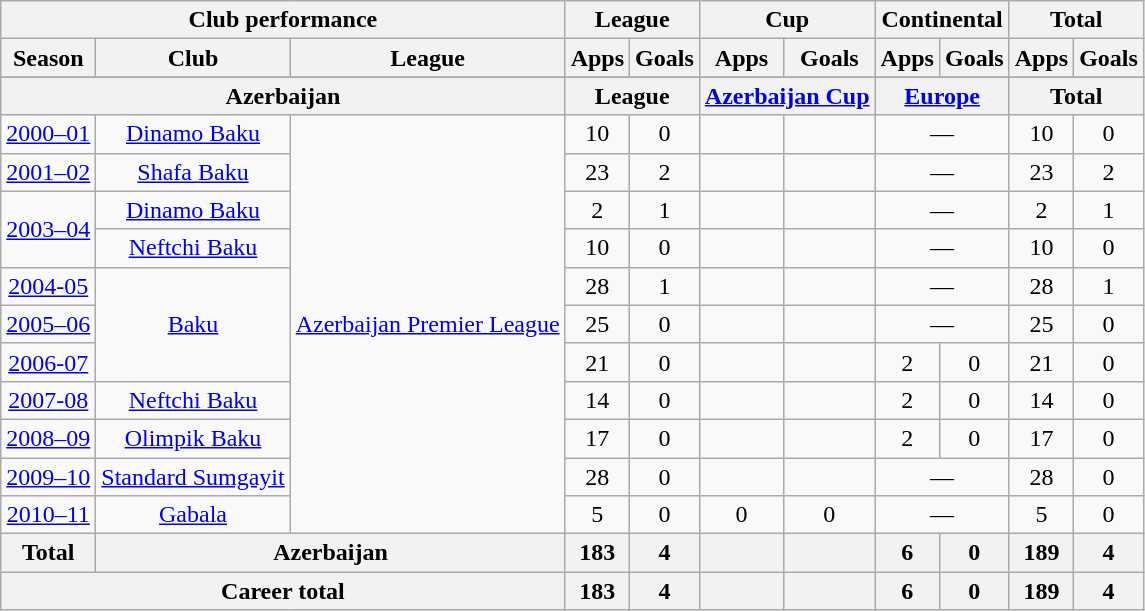<table class="wikitable" style="text-align:center">
<tr>
<th colspan=3>Club performance</th>
<th colspan=2>League</th>
<th colspan=2>Cup</th>
<th colspan=2>Continental</th>
<th colspan=2>Total</th>
</tr>
<tr>
<th>Season</th>
<th>Club</th>
<th>League</th>
<th>Apps</th>
<th>Goals</th>
<th>Apps</th>
<th>Goals</th>
<th>Apps</th>
<th>Goals</th>
<th>Apps</th>
<th>Goals</th>
</tr>
<tr>
</tr>
<tr>
<th colspan=3>Azerbaijan</th>
<th colspan=2>League</th>
<th colspan=2><a href='#'>Azerbaijan Cup</a></th>
<th colspan=2><a href='#'>Europe</a></th>
<th colspan=2>Total</th>
</tr>
<tr align=center>
<td><a href='#'>2000–01</a></td>
<td><a href='#'>Dinamo Baku</a></td>
<td rowspan="11"><a href='#'>Azerbaijan Premier League</a></td>
<td>10</td>
<td>0</td>
<td></td>
<td></td>
<td colspan="2">—</td>
<td>10</td>
<td>0</td>
</tr>
<tr align=center>
<td><a href='#'>2001–02</a></td>
<td><a href='#'>Shafa Baku</a></td>
<td>23</td>
<td>2</td>
<td></td>
<td></td>
<td colspan="2">—</td>
<td>23</td>
<td>2</td>
</tr>
<tr align=center>
<td rowspan="2"><a href='#'>2003–04</a></td>
<td><a href='#'>Dinamo Baku</a></td>
<td>2</td>
<td>1</td>
<td></td>
<td></td>
<td colspan="2">—</td>
<td>2</td>
<td>1</td>
</tr>
<tr align=center>
<td><a href='#'>Neftchi Baku</a></td>
<td>10</td>
<td>0</td>
<td></td>
<td></td>
<td colspan="2">—</td>
<td>10</td>
<td>0</td>
</tr>
<tr align=center>
<td><a href='#'>2004-05</a></td>
<td rowspan="3"><a href='#'>Baku</a></td>
<td>28</td>
<td>1</td>
<td></td>
<td></td>
<td colspan="2">—</td>
<td>28</td>
<td>1</td>
</tr>
<tr align=center>
<td><a href='#'>2005–06</a></td>
<td>25</td>
<td>0</td>
<td></td>
<td></td>
<td colspan="2">—</td>
<td>25</td>
<td>0</td>
</tr>
<tr align=center>
<td><a href='#'>2006-07</a></td>
<td>21</td>
<td>0</td>
<td></td>
<td></td>
<td>2</td>
<td>0</td>
<td>21</td>
<td>0</td>
</tr>
<tr align=center>
<td><a href='#'>2007-08</a></td>
<td><a href='#'>Neftchi Baku</a></td>
<td>14</td>
<td>0</td>
<td></td>
<td></td>
<td>2</td>
<td>0</td>
<td>14</td>
<td>0</td>
</tr>
<tr align=center>
<td><a href='#'>2008–09</a></td>
<td><a href='#'>Olimpik Baku</a></td>
<td>17</td>
<td>0</td>
<td></td>
<td></td>
<td>2</td>
<td>0</td>
<td>17</td>
<td>0</td>
</tr>
<tr align=center>
<td><a href='#'>2009–10</a></td>
<td><a href='#'>Standard Sumgayit</a></td>
<td>28</td>
<td>0</td>
<td></td>
<td></td>
<td colspan="2">—</td>
<td>28</td>
<td>0</td>
</tr>
<tr align=center>
<td><a href='#'>2010–11</a></td>
<td><a href='#'>Gabala</a></td>
<td>5</td>
<td>0</td>
<td>0</td>
<td>0</td>
<td colspan="2">—</td>
<td>5</td>
<td>0</td>
</tr>
<tr>
<th rowspan=1>Total</th>
<th colspan=2>Azerbaijan</th>
<th>183</th>
<th>4</th>
<th></th>
<th></th>
<th>6</th>
<th>0</th>
<th>189</th>
<th>4</th>
</tr>
<tr>
<th colspan=3>Career total</th>
<th>183</th>
<th>4</th>
<th></th>
<th></th>
<th>6</th>
<th>0</th>
<th>189</th>
<th>4</th>
</tr>
</table>
